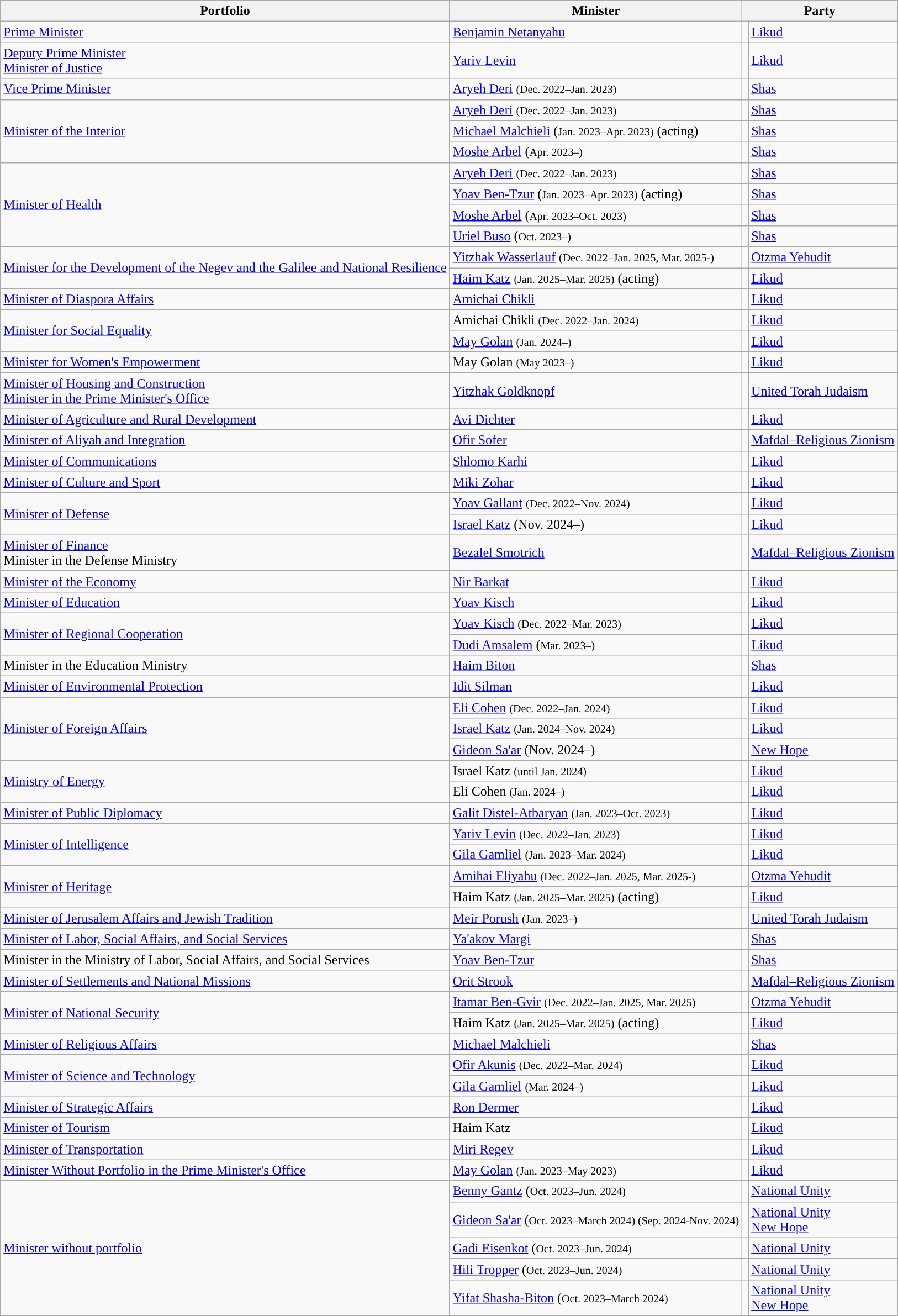<table class="wikitable sortable">
<tr>
<th>Portfolio</th>
<th>Minister</th>
<th colspan=2>Party</th>
</tr>
<tr>
<td><a href='#'>Prime Minister</a></td>
<td><a href='#'>Benjamin Netanyahu</a></td>
<td bgcolor=></td>
<td><a href='#'>Likud</a></td>
</tr>
<tr>
<td><a href='#'>Deputy Prime Minister</a><br><a href='#'>Minister of Justice</a></td>
<td><a href='#'>Yariv Levin</a></td>
<td bgcolor=></td>
<td><a href='#'>Likud</a></td>
</tr>
<tr>
<td><a href='#'>Vice Prime Minister</a></td>
<td><a href='#'>Aryeh Deri</a> <small>(Dec. 2022–Jan. 2023)</small></td>
<td bgcolor=></td>
<td><a href='#'>Shas</a></td>
</tr>
<tr>
<td rowspan="3"><a href='#'>Minister of the Interior</a></td>
<td><a href='#'>Aryeh Deri</a> <small>(Dec. 2022–Jan. 2023)</small></td>
<td bgcolor=></td>
<td><a href='#'>Shas</a></td>
</tr>
<tr>
<td><a href='#'>Michael Malchieli</a> (<small>Jan. 2023–Apr. 2023)</small> (acting)</td>
<td bgcolor=></td>
<td><a href='#'>Shas</a></td>
</tr>
<tr>
<td><a href='#'>Moshe Arbel</a> (<small>Apr. 2023–)</small></td>
<td bgcolor=></td>
<td><a href='#'>Shas</a></td>
</tr>
<tr>
<td rowspan="4"><a href='#'>Minister of Health</a></td>
<td><a href='#'>Aryeh Deri</a> <small>(Dec. 2022–Jan. 2023)</small></td>
<td></td>
<td><a href='#'>Shas</a></td>
</tr>
<tr>
<td><a href='#'>Yoav Ben-Tzur</a> (<small>Jan. 2023–Apr. 2023)</small> (acting)</td>
<td></td>
<td><a href='#'>Shas</a></td>
</tr>
<tr>
<td><a href='#'>Moshe Arbel</a> (<small>Apr. 2023–Oct. 2023)</small></td>
<td bgcolor=></td>
<td><a href='#'>Shas</a></td>
</tr>
<tr>
<td><a href='#'>Uriel Buso</a> (<small>Oct. 2023–)</small></td>
<td bgcolor=></td>
<td><a href='#'>Shas</a></td>
</tr>
<tr>
<td rowspan="2"><a href='#'>Minister for the Development of the Negev and the Galilee and National Resilience</a></td>
<td><a href='#'>Yitzhak Wasserlauf</a> <small>(Dec. 2022–Jan. 2025, Mar. 2025-)</small></td>
<td bgcolor=></td>
<td><a href='#'>Otzma Yehudit</a></td>
</tr>
<tr>
<td><a href='#'>Haim Katz</a> <small>(Jan. 2025–Mar. 2025)</small> (acting)</td>
<td></td>
<td><a href='#'>Likud</a></td>
</tr>
<tr>
<td><a href='#'>Minister of Diaspora Affairs</a></td>
<td><a href='#'>Amichai Chikli</a></td>
<td bgcolor=></td>
<td><a href='#'>Likud</a></td>
</tr>
<tr>
<td rowspan="2"><a href='#'>Minister for Social Equality</a></td>
<td>Amichai Chikli <small>(Dec. 2022–Jan. 2024)</small></td>
<td bgcolor=></td>
<td><a href='#'>Likud</a></td>
</tr>
<tr>
<td><a href='#'>May Golan</a> <small>(Jan. 2024–)</small></td>
<td bgcolor=></td>
<td><a href='#'>Likud</a></td>
</tr>
<tr>
<td><a href='#'>Minister for Women's Empowerment</a></td>
<td>May Golan <small>(May 2023–)</small></td>
<td bgcolor=></td>
<td><a href='#'>Likud</a></td>
</tr>
<tr>
<td><a href='#'>Minister of Housing and Construction</a><br><a href='#'>Minister in the Prime Minister's Office</a></td>
<td><a href='#'>Yitzhak Goldknopf</a></td>
<td bgcolor=></td>
<td><a href='#'>United Torah Judaism</a></td>
</tr>
<tr>
<td><a href='#'>Minister of Agriculture and Rural Development</a></td>
<td><a href='#'>Avi Dichter</a></td>
<td bgcolor=></td>
<td><a href='#'>Likud</a></td>
</tr>
<tr>
<td><a href='#'>Minister of Aliyah and Integration</a></td>
<td><a href='#'>Ofir Sofer</a></td>
<td></td>
<td><a href='#'>Mafdal–Religious Zionism</a></td>
</tr>
<tr>
<td><a href='#'>Minister of Communications</a></td>
<td><a href='#'>Shlomo Karhi</a></td>
<td bgcolor=></td>
<td><a href='#'>Likud</a></td>
</tr>
<tr>
<td><a href='#'>Minister of Culture and Sport</a></td>
<td><a href='#'>Miki Zohar</a></td>
<td bgcolor=></td>
<td><a href='#'>Likud</a></td>
</tr>
<tr>
<td rowspan="2"><a href='#'>Minister of Defense</a></td>
<td><a href='#'>Yoav Gallant</a> <small>(Dec. 2022–Nov. 2024)</small></td>
<td></td>
<td><a href='#'>Likud</a></td>
</tr>
<tr>
<td><a href='#'>Israel Katz</a> (Nov. 2024–)</td>
<td></td>
<td><a href='#'>Likud</a></td>
</tr>
<tr>
<td><a href='#'>Minister of Finance</a><br>Minister in the Defense Ministry</td>
<td><a href='#'>Bezalel Smotrich</a></td>
<td bgcolor=></td>
<td><a href='#'>Mafdal–Religious Zionism</a></td>
</tr>
<tr>
<td><a href='#'>Minister of the Economy</a></td>
<td><a href='#'>Nir Barkat</a></td>
<td bgcolor=></td>
<td><a href='#'>Likud</a></td>
</tr>
<tr>
<td><a href='#'>Minister of Education</a></td>
<td><a href='#'>Yoav Kisch</a></td>
<td bgcolor=></td>
<td><a href='#'>Likud</a></td>
</tr>
<tr>
<td rowspan="2"><a href='#'>Minister of Regional Cooperation</a></td>
<td><a href='#'>Yoav Kisch</a> <small>(Dec. 2022–Mar. 2023)</small></td>
<td bgcolor=></td>
<td><a href='#'>Likud</a></td>
</tr>
<tr>
<td><a href='#'>Dudi Amsalem</a> (<small>Mar. 2023–)</small></td>
<td bgcolor=></td>
<td><a href='#'>Likud</a></td>
</tr>
<tr>
<td>Minister in the Education Ministry</td>
<td><a href='#'>Haim Biton</a></td>
<td bgcolor=></td>
<td><a href='#'>Shas</a></td>
</tr>
<tr>
<td><a href='#'>Minister of Environmental Protection</a></td>
<td><a href='#'>Idit Silman</a></td>
<td bgcolor=></td>
<td><a href='#'>Likud</a></td>
</tr>
<tr>
<td rowspan="3"><a href='#'>Minister of Foreign Affairs</a></td>
<td><a href='#'>Eli Cohen</a> <small>(Dec. 2022–Jan. 2024)</small></td>
<td bgcolor=></td>
<td><a href='#'>Likud</a></td>
</tr>
<tr>
<td><a href='#'>Israel Katz</a> <small>(Jan. 2024–Nov. 2024)</small></td>
<td bgcolor=></td>
<td><a href='#'>Likud</a></td>
</tr>
<tr>
<td><a href='#'>Gideon Sa'ar</a> (Nov. 2024–)</td>
<td bgcolor=></td>
<td><a href='#'>New Hope</a></td>
</tr>
<tr>
<td rowspan="2"><a href='#'>Ministry of Energy</a></td>
<td>Israel Katz <small>(until Jan. 2024)</small></td>
<td bgcolor=></td>
<td><a href='#'>Likud</a></td>
</tr>
<tr>
<td>Eli Cohen <small>(Jan. 2024–)</small></td>
<td bgcolor=></td>
<td><a href='#'>Likud</a></td>
</tr>
<tr>
<td><a href='#'>Minister of Public Diplomacy</a></td>
<td><a href='#'>Galit Distel-Atbaryan</a> <small>(Jan. 2023–Oct. 2023)</small></td>
<td bgcolor=></td>
<td><a href='#'>Likud</a></td>
</tr>
<tr>
<td rowspan="2"><a href='#'>Minister of Intelligence</a></td>
<td><a href='#'>Yariv Levin</a> <small>(Dec. 2022–Jan. 2023)</small></td>
<td bgcolor=></td>
<td><a href='#'>Likud</a></td>
</tr>
<tr>
<td><a href='#'>Gila Gamliel</a> <small>(Jan. 2023–Mar. 2024)</small></td>
<td></td>
<td><a href='#'>Likud</a></td>
</tr>
<tr>
<td rowspan="2"><a href='#'>Minister of Heritage</a></td>
<td><a href='#'>Amihai Eliyahu</a> <small>(Dec. 2022–Jan. 2025, Mar. 2025-)</small></td>
<td bgcolor=></td>
<td><a href='#'>Otzma Yehudit</a></td>
</tr>
<tr>
<td>Haim Katz <small>(Jan. 2025–Mar. 2025)</small> (acting)</td>
<td bgcolor=></td>
<td><a href='#'>Likud</a></td>
</tr>
<tr>
<td><a href='#'>Minister of Jerusalem Affairs and Jewish Tradition</a></td>
<td><a href='#'>Meir Porush</a> <small>(Jan. 2023–)</small></td>
<td></td>
<td><a href='#'>United Torah Judaism</a></td>
</tr>
<tr>
<td><a href='#'>Minister of Labor, Social Affairs, and Social Services</a></td>
<td><a href='#'>Ya'akov Margi</a></td>
<td bgcolor=></td>
<td><a href='#'>Shas</a></td>
</tr>
<tr>
<td>Minister in the Ministry of Labor, Social Affairs, and Social Services</td>
<td><a href='#'>Yoav Ben-Tzur</a></td>
<td bgcolor=></td>
<td><a href='#'>Shas</a></td>
</tr>
<tr>
<td><a href='#'>Minister of Settlements and National Missions</a></td>
<td><a href='#'>Orit Strook</a></td>
<td bgcolor=></td>
<td><a href='#'>Mafdal–Religious Zionism</a></td>
</tr>
<tr>
<td rowspan="2"><a href='#'>Minister of National Security</a></td>
<td><a href='#'>Itamar Ben-Gvir</a> <small>(Dec. 2022–Jan. 2025, Mar. 2025)</small></td>
<td bgcolor=></td>
<td><a href='#'>Otzma Yehudit</a></td>
</tr>
<tr>
<td>Haim Katz <small>(Jan. 2025–Mar. 2025)</small> (acting)</td>
<td bgcolor=></td>
<td><a href='#'>Likud</a></td>
</tr>
<tr>
<td><a href='#'>Minister of Religious Affairs</a></td>
<td><a href='#'>Michael Malchieli</a></td>
<td bgcolor=></td>
<td><a href='#'>Shas</a></td>
</tr>
<tr>
<td rowspan="2"><a href='#'>Minister of Science and Technology</a></td>
<td><a href='#'>Ofir Akunis</a> <small>(Dec. 2022–Mar. 2024)</small></td>
<td></td>
<td><a href='#'>Likud</a></td>
</tr>
<tr>
<td><a href='#'>Gila Gamliel</a> <small>(Mar. 2024–)</small></td>
<td bgcolor=></td>
<td><a href='#'>Likud</a></td>
</tr>
<tr>
<td><a href='#'>Minister of Strategic Affairs</a></td>
<td><a href='#'>Ron Dermer</a></td>
<td bgcolor=></td>
<td><a href='#'>Likud</a></td>
</tr>
<tr>
<td><a href='#'>Minister of Tourism</a></td>
<td>Haim Katz</td>
<td></td>
<td><a href='#'>Likud</a></td>
</tr>
<tr>
<td><a href='#'>Minister of Transportation</a></td>
<td><a href='#'>Miri Regev</a></td>
<td bgcolor=></td>
<td><a href='#'>Likud</a></td>
</tr>
<tr>
<td><a href='#'>Minister Without Portfolio in the Prime Minister's Office</a></td>
<td><a href='#'>May Golan</a> <small>(Jan. 2023–May 2023)</small></td>
<td></td>
<td><a href='#'>Likud</a></td>
</tr>
<tr>
<td rowspan="5"><a href='#'>Minister without portfolio</a></td>
<td><a href='#'>Benny Gantz</a> (<small>Oct. 2023–Jun. 2024)</small></td>
<td bgcolor=></td>
<td><a href='#'>National Unity</a></td>
</tr>
<tr>
<td><a href='#'>Gideon Sa'ar</a> (<small>Oct. 2023–March 2024) (Sep. 2024-Nov. 2024)</small></td>
<td bgcolor=></td>
<td><a href='#'>National Unity</a><br><a href='#'>New Hope</a></td>
</tr>
<tr>
<td><a href='#'>Gadi Eisenkot</a> (<small>Oct. 2023–Jun. 2024)</small></td>
<td></td>
<td><a href='#'>National Unity</a></td>
</tr>
<tr>
<td><a href='#'>Hili Tropper</a> (<small>Oct. 2023–Jun. 2024)</small></td>
<td bgcolor=></td>
<td><a href='#'>National Unity</a></td>
</tr>
<tr>
<td><a href='#'>Yifat Shasha-Biton</a> (<small>Oct. 2023–March 2024)</small></td>
<td bgcolor=></td>
<td><a href='#'>National Unity</a><br><a href='#'>New Hope</a></td>
</tr>
</table>
